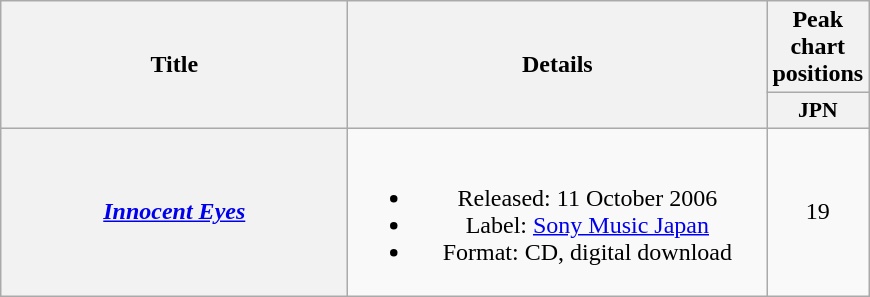<table class="wikitable plainrowheaders" style="text-align:center;">
<tr>
<th scope="col" rowspan="2" style="width:14em;">Title</th>
<th scope="col" rowspan="2" style="width:17em;">Details</th>
<th scope="col" colspan="1">Peak chart positions</th>
</tr>
<tr>
<th scope="col" style="width:3em;font-size:90%;">JPN<br></th>
</tr>
<tr>
<th scope="row"><em><a href='#'>Innocent Eyes</a></em></th>
<td><br><ul><li>Released: 11 October 2006</li><li>Label: <a href='#'>Sony Music Japan</a></li><li>Format: CD, digital download</li></ul></td>
<td>19</td>
</tr>
</table>
